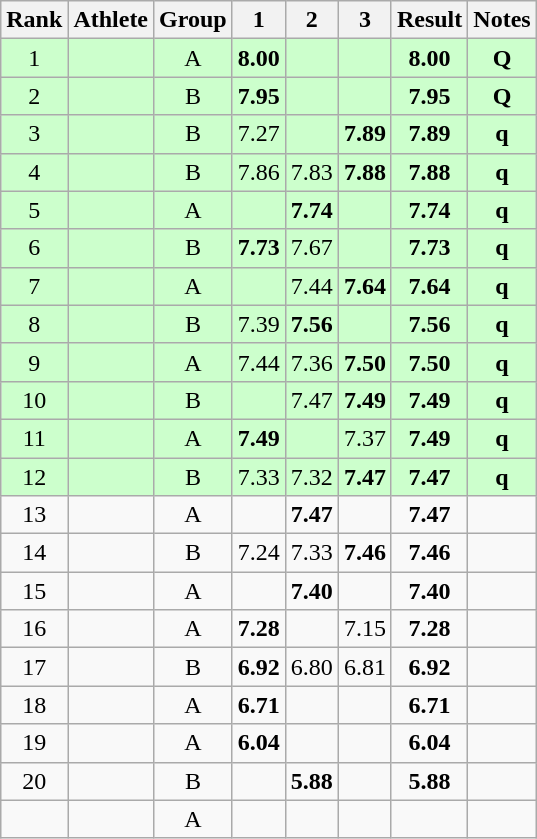<table class="wikitable sortable" style="text-align:center">
<tr>
<th>Rank</th>
<th>Athlete</th>
<th>Group</th>
<th>1</th>
<th>2</th>
<th>3</th>
<th>Result</th>
<th>Notes</th>
</tr>
<tr bgcolor=ccffcc>
<td>1</td>
<td align=left></td>
<td>A</td>
<td><strong>8.00</strong></td>
<td></td>
<td></td>
<td><strong>8.00</strong></td>
<td><strong>Q</strong></td>
</tr>
<tr bgcolor=ccffcc>
<td>2</td>
<td align=left></td>
<td>B</td>
<td><strong>7.95</strong></td>
<td></td>
<td></td>
<td><strong>7.95</strong></td>
<td><strong>Q</strong></td>
</tr>
<tr bgcolor=ccffcc>
<td>3</td>
<td align=left></td>
<td>B</td>
<td>7.27</td>
<td></td>
<td><strong>7.89</strong></td>
<td><strong>7.89</strong></td>
<td><strong>q</strong></td>
</tr>
<tr bgcolor=ccffcc>
<td>4</td>
<td align=left></td>
<td>B</td>
<td>7.86</td>
<td>7.83</td>
<td><strong>7.88</strong></td>
<td><strong>7.88</strong></td>
<td><strong>q</strong></td>
</tr>
<tr bgcolor=ccffcc>
<td>5</td>
<td align=left></td>
<td>A</td>
<td></td>
<td><strong>7.74</strong></td>
<td></td>
<td><strong>7.74</strong></td>
<td><strong>q</strong></td>
</tr>
<tr bgcolor=ccffcc>
<td>6</td>
<td align=left></td>
<td>B</td>
<td><strong>7.73</strong></td>
<td>7.67</td>
<td></td>
<td><strong>7.73</strong></td>
<td><strong>q</strong></td>
</tr>
<tr bgcolor=ccffcc>
<td>7</td>
<td align=left></td>
<td>A</td>
<td></td>
<td>7.44</td>
<td><strong>7.64</strong></td>
<td><strong>7.64</strong></td>
<td><strong>q</strong></td>
</tr>
<tr bgcolor=ccffcc>
<td>8</td>
<td align=left></td>
<td>B</td>
<td>7.39</td>
<td><strong>7.56</strong></td>
<td></td>
<td><strong>7.56</strong></td>
<td><strong>q</strong></td>
</tr>
<tr bgcolor=ccffcc>
<td>9</td>
<td align=left></td>
<td>A</td>
<td>7.44</td>
<td>7.36</td>
<td><strong>7.50</strong></td>
<td><strong>7.50</strong></td>
<td><strong>q</strong></td>
</tr>
<tr bgcolor=ccffcc>
<td>10</td>
<td align=left></td>
<td>B</td>
<td></td>
<td>7.47</td>
<td><strong>7.49</strong></td>
<td><strong>7.49</strong></td>
<td><strong>q</strong></td>
</tr>
<tr bgcolor=ccffcc>
<td>11</td>
<td align=left></td>
<td>A</td>
<td><strong>7.49</strong></td>
<td></td>
<td>7.37</td>
<td><strong>7.49</strong></td>
<td><strong>q</strong></td>
</tr>
<tr bgcolor=ccffcc>
<td>12</td>
<td align=left></td>
<td>B</td>
<td>7.33</td>
<td>7.32</td>
<td><strong>7.47</strong></td>
<td><strong>7.47</strong></td>
<td><strong>q</strong></td>
</tr>
<tr>
<td>13</td>
<td align=left></td>
<td>A</td>
<td></td>
<td><strong>7.47</strong></td>
<td></td>
<td><strong>7.47</strong></td>
<td></td>
</tr>
<tr>
<td>14</td>
<td align=left></td>
<td>B</td>
<td>7.24</td>
<td>7.33</td>
<td><strong>7.46</strong></td>
<td><strong>7.46</strong></td>
<td></td>
</tr>
<tr>
<td>15</td>
<td align=left></td>
<td>A</td>
<td></td>
<td><strong>7.40</strong></td>
<td></td>
<td><strong>7.40</strong></td>
<td></td>
</tr>
<tr>
<td>16</td>
<td align=left></td>
<td>A</td>
<td><strong>7.28</strong></td>
<td></td>
<td>7.15</td>
<td><strong>7.28</strong></td>
<td></td>
</tr>
<tr>
<td>17</td>
<td align=left></td>
<td>B</td>
<td><strong>6.92</strong></td>
<td>6.80</td>
<td>6.81</td>
<td><strong>6.92</strong></td>
<td></td>
</tr>
<tr>
<td>18</td>
<td align=left></td>
<td>A</td>
<td><strong>6.71</strong></td>
<td></td>
<td></td>
<td><strong>6.71</strong></td>
<td></td>
</tr>
<tr>
<td>19</td>
<td align=left></td>
<td>A</td>
<td><strong>6.04</strong></td>
<td></td>
<td></td>
<td><strong>6.04</strong></td>
<td></td>
</tr>
<tr>
<td>20</td>
<td align=left></td>
<td>B</td>
<td></td>
<td><strong>5.88</strong></td>
<td></td>
<td><strong>5.88</strong></td>
<td></td>
</tr>
<tr>
<td></td>
<td align=left></td>
<td>A</td>
<td></td>
<td></td>
<td></td>
<td></td>
<td></td>
</tr>
</table>
